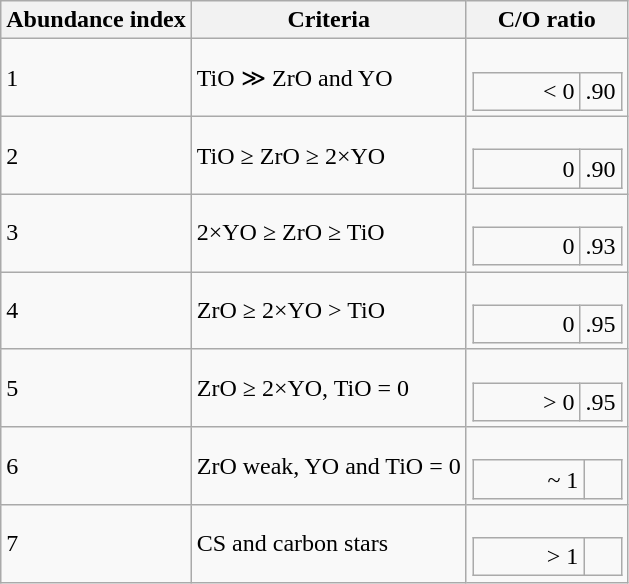<table class="wikitable">
<tr>
<th>Abundance index</th>
<th>Criteria</th>
<th>C/O ratio</th>
</tr>
<tr>
<td>1</td>
<td>TiO ≫ ZrO and YO</td>
<td><br><table style="width: 100px; border-collapse: collapse">
<tr>
<td style="text-align: right">< 0</td>
<td style="width: 25%;">.90</td>
</tr>
</table>
</td>
</tr>
<tr>
<td>2</td>
<td>TiO ≥ ZrO ≥ 2×YO</td>
<td><br><table style="width: 100px; border-collapse: collapse">
<tr>
<td style="text-align: right">0</td>
<td style="width: 25%;">.90</td>
</tr>
</table>
</td>
</tr>
<tr>
<td>3</td>
<td>2×YO ≥ ZrO ≥ TiO</td>
<td><br><table style="width: 100px; border-collapse: collapse">
<tr>
<td style="text-align: right">0</td>
<td style="width: 25%;">.93</td>
</tr>
</table>
</td>
</tr>
<tr>
<td>4</td>
<td>ZrO ≥ 2×YO > TiO</td>
<td><br><table style="width: 100px; border-collapse: collapse">
<tr>
<td style="text-align: right">0</td>
<td style="width: 25%;">.95</td>
</tr>
</table>
</td>
</tr>
<tr>
<td>5</td>
<td>ZrO ≥ 2×YO, TiO = 0</td>
<td><br><table style="width: 100px; border-collapse: collapse">
<tr>
<td style="text-align: right">> 0</td>
<td style="width: 25%;">.95</td>
</tr>
</table>
</td>
</tr>
<tr ---->
<td>6</td>
<td>ZrO weak, YO and TiO = 0</td>
<td><br><table style="width: 100px; border-collapse: collapse">
<tr>
<td style="text-align: right">~ 1</td>
<td style="width: 25%;"></td>
</tr>
</table>
</td>
</tr>
<tr ---->
<td>7</td>
<td>CS and carbon stars</td>
<td><br><table style="width: 100px; border-collapse: collapse">
<tr>
<td style="text-align: right">> 1</td>
<td style="width: 25%;"></td>
</tr>
</table>
</td>
</tr>
</table>
